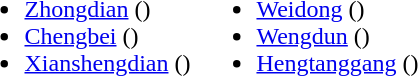<table>
<tr>
<td valign="top"><br><ul><li><a href='#'>Zhongdian</a> ()</li><li><a href='#'>Chengbei</a> ()</li><li><a href='#'>Xianshengdian</a> ()</li></ul></td>
<td valign="top"><br><ul><li><a href='#'>Weidong</a> ()</li><li><a href='#'>Wengdun</a> ()</li><li><a href='#'>Hengtanggang</a> ()</li></ul></td>
</tr>
</table>
